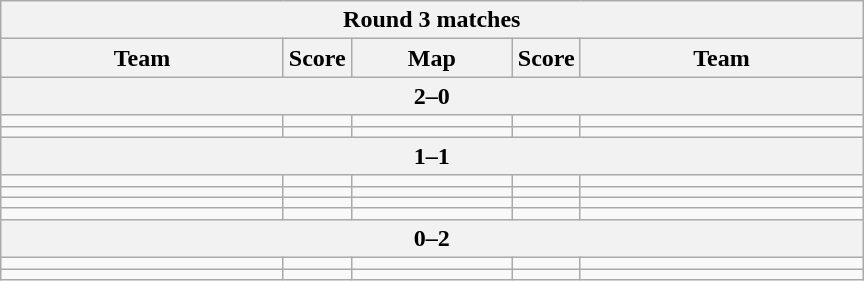<table class="wikitable" style="text-align: center;">
<tr>
<th colspan=5>Round 3 matches</th>
</tr>
<tr>
<th width="181px">Team</th>
<th width="20px">Score</th>
<th width="100px">Map</th>
<th width="20px">Score</th>
<th width="181px">Team</th>
</tr>
<tr>
<th colspan=5>2–0</th>
</tr>
<tr>
<td></td>
<td></td>
<td></td>
<td></td>
<td></td>
</tr>
<tr>
<td></td>
<td></td>
<td></td>
<td></td>
<td></td>
</tr>
<tr>
<th colspan=5>1–1</th>
</tr>
<tr>
<td></td>
<td></td>
<td></td>
<td></td>
<td></td>
</tr>
<tr>
<td></td>
<td></td>
<td></td>
<td></td>
<td></td>
</tr>
<tr>
<td></td>
<td></td>
<td></td>
<td></td>
<td></td>
</tr>
<tr>
<td></td>
<td></td>
<td></td>
<td></td>
<td></td>
</tr>
<tr>
<th colspan=5>0–2</th>
</tr>
<tr>
<td></td>
<td></td>
<td></td>
<td></td>
<td></td>
</tr>
<tr>
<td></td>
<td></td>
<td></td>
<td></td>
<td></td>
</tr>
</table>
